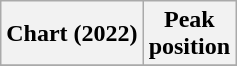<table class="wikitable sortable plainrowheaders" style="text-align:center">
<tr>
<th scope="col">Chart (2022)</th>
<th scope="col">Peak<br> position</th>
</tr>
<tr>
</tr>
</table>
